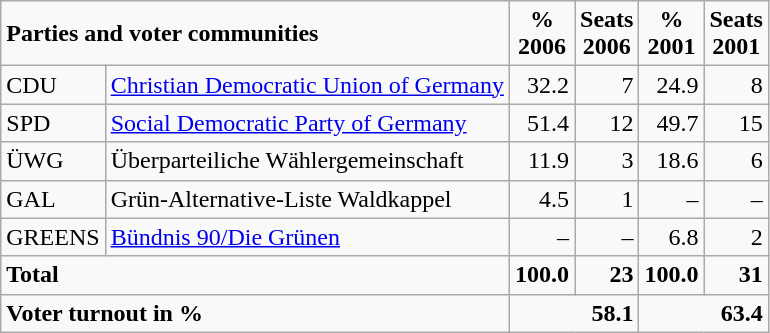<table class="wikitable">
<tr --  class="hintergrundfarbe5">
<td colspan="2"><strong>Parties and voter communities</strong></td>
<td align="center"><strong>%<br>2006</strong></td>
<td align="center"><strong>Seats<br>2006</strong></td>
<td align="center"><strong>%<br>2001</strong></td>
<td align="center"><strong>Seats<br>2001</strong></td>
</tr>
<tr --->
<td>CDU</td>
<td><a href='#'>Christian Democratic Union of Germany</a></td>
<td align="right">32.2</td>
<td align="right">7</td>
<td align="right">24.9</td>
<td align="right">8</td>
</tr>
<tr --->
<td>SPD</td>
<td><a href='#'>Social Democratic Party of Germany</a></td>
<td align="right">51.4</td>
<td align="right">12</td>
<td align="right">49.7</td>
<td align="right">15</td>
</tr>
<tr --->
<td>ÜWG</td>
<td>Überparteiliche Wählergemeinschaft</td>
<td align="right">11.9</td>
<td align="right">3</td>
<td align="right">18.6</td>
<td align="right">6</td>
</tr>
<tr --->
<td>GAL</td>
<td>Grün-Alternative-Liste Waldkappel</td>
<td align="right">4.5</td>
<td align="right">1</td>
<td align="right">–</td>
<td align="right">–</td>
</tr>
<tr --->
<td>GREENS</td>
<td><a href='#'>Bündnis 90/Die Grünen</a></td>
<td align="right">–</td>
<td align="right">–</td>
<td align="right">6.8</td>
<td align="right">2</td>
</tr>
<tr -- class="hintergrundfarbe5">
<td colspan="2"><strong>Total</strong></td>
<td align="right"><strong>100.0</strong></td>
<td align="right"><strong>23</strong></td>
<td align="right"><strong>100.0</strong></td>
<td align="right"><strong>31</strong></td>
</tr>
<tr -- class="hintergrundfarbe5">
<td colspan="2"><strong>Voter turnout in %</strong></td>
<td colspan="2" align="right"><strong>58.1</strong></td>
<td colspan="2" align="right"><strong>63.4</strong></td>
</tr>
</table>
